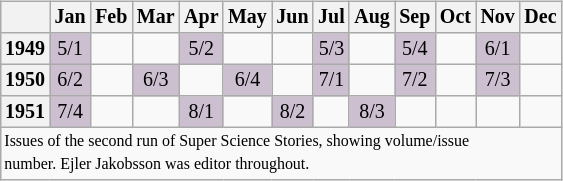<table class="wikitable" style="font-size: 10pt; line-height: 11pt; margin-left: 2em; text-align: center; float: right">
<tr>
<th></th>
<th>Jan</th>
<th>Feb</th>
<th>Mar</th>
<th>Apr</th>
<th>May</th>
<th>Jun</th>
<th>Jul</th>
<th>Aug</th>
<th>Sep</th>
<th>Oct</th>
<th>Nov</th>
<th>Dec</th>
</tr>
<tr>
<th>1949</th>
<td bgcolor=#ccc0d0>5/1</td>
<td></td>
<td></td>
<td bgcolor=#ccc0d0>5/2</td>
<td></td>
<td></td>
<td bgcolor=#ccc0d0>5/3</td>
<td></td>
<td bgcolor=#ccc0d0>5/4</td>
<td></td>
<td bgcolor=#ccc0d0>6/1</td>
<td></td>
</tr>
<tr>
<th>1950</th>
<td bgcolor=#ccc0d0>6/2</td>
<td></td>
<td bgcolor=#ccc0d0>6/3</td>
<td></td>
<td bgcolor=#ccc0d0>6/4</td>
<td></td>
<td bgcolor=#ccc0d0>7/1</td>
<td></td>
<td bgcolor=#ccc0d0>7/2</td>
<td></td>
<td bgcolor=#ccc0d0>7/3</td>
<td></td>
</tr>
<tr>
<th>1951</th>
<td bgcolor=#ccc0d0>7/4</td>
<td></td>
<td></td>
<td bgcolor=#ccc0d0>8/1</td>
<td></td>
<td bgcolor=#ccc0d0>8/2</td>
<td></td>
<td bgcolor=#ccc0d0>8/3</td>
<td></td>
<td></td>
<td></td>
<td></td>
</tr>
<tr>
<td colspan="13" style="font-size: 8pt; text-align:left">Issues of the second run of Super Science Stories, showing volume/issue<br>number. Ejler Jakobsson was editor throughout.</td>
</tr>
</table>
